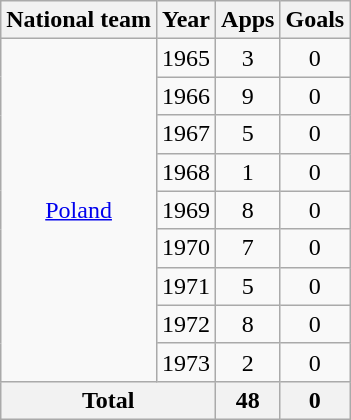<table class="wikitable" style="text-align:center">
<tr>
<th>National team</th>
<th>Year</th>
<th>Apps</th>
<th>Goals</th>
</tr>
<tr>
<td rowspan="9"><a href='#'>Poland</a></td>
<td>1965</td>
<td>3</td>
<td>0</td>
</tr>
<tr>
<td>1966</td>
<td>9</td>
<td>0</td>
</tr>
<tr>
<td>1967</td>
<td>5</td>
<td>0</td>
</tr>
<tr>
<td>1968</td>
<td>1</td>
<td>0</td>
</tr>
<tr>
<td>1969</td>
<td>8</td>
<td>0</td>
</tr>
<tr>
<td>1970</td>
<td>7</td>
<td>0</td>
</tr>
<tr>
<td>1971</td>
<td>5</td>
<td>0</td>
</tr>
<tr>
<td>1972</td>
<td>8</td>
<td>0</td>
</tr>
<tr>
<td>1973</td>
<td>2</td>
<td>0</td>
</tr>
<tr>
<th colspan="2">Total</th>
<th>48</th>
<th>0</th>
</tr>
</table>
